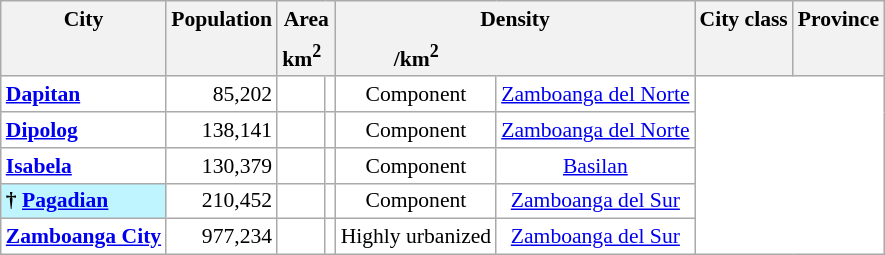<table class="wikitable sortable collapsible collapsed" style="text-align:center;background-color:initial;font-size:90%;">
<tr>
<th scope="col" style="border-bottom:none;" class="unsortable">City</th>
<th scope="col" style="border-bottom:none;" class="unsortable">Population </th>
<th scope="col" style="border-bottom:none;" class="unsortable" colspan=2>Area</th>
<th scope="col" style="border-bottom:none;" class="unsortable" colspan=2>Density</th>
<th scope="col" style="border-bottom:none;" class="unsortable">City class</th>
<th scope="col" style="border-bottom:none;" class="unsortable">Province</th>
</tr>
<tr>
<th scope="col" style="border-top:none;"></th>
<th scope="col" style="border-top:none;"></th>
<th scope="col" style="border-style:hidden hidden solid solid;">km<sup>2</sup></th>
<th scope="col" style="border-style:hidden solid solid hidden;" class="unsortable"></th>
<th scope="col" style="border-style:hidden hidden solid solid;">/km<sup>2</sup></th>
<th scope="col" style="border-style:hidden solid solid hidden;" class="unsortable"></th>
<th scope="col" style="border-top:none;"></th>
<th scope="col" style="border-top:none;"></th>
</tr>
<tr>
<th scope="row" style="text-align:left;background-color:initial;"><a href='#'>Dapitan</a></th>
<td style="text-align:right;">85,202</td>
<td></td>
<td></td>
<td style="text-align:center;">Component</td>
<td style="text-align:center;"><a href='#'>Zamboanga del Norte</a></td>
</tr>
<tr>
<th scope="row" style="text-align:left;background-color:initial;"><a href='#'>Dipolog</a></th>
<td style="text-align:right;">138,141</td>
<td></td>
<td></td>
<td style="text-align:center;">Component</td>
<td style="text-align:center;"><a href='#'>Zamboanga del Norte</a></td>
</tr>
<tr>
<th scope="row" style="text-align:left;background-color:initial;"><a href='#'>Isabela</a></th>
<td style="text-align:right;">130,379</td>
<td></td>
<td></td>
<td style="text-align:center;">Component</td>
<td style="text-align:center;"><a href='#'>Basilan</a></td>
</tr>
<tr>
<th scope="row" style="text-align:left;background-color:#BFF5FF;border-right:0;">† <a href='#'>Pagadian</a></th>
<td style="text-align:right;">210,452</td>
<td></td>
<td></td>
<td style="text-align:center;">Component</td>
<td style="text-align:center;"><a href='#'>Zamboanga del Sur</a></td>
</tr>
<tr>
<th scope="row" style="text-align:left;background-color:initial;"><a href='#'>Zamboanga City</a></th>
<td style="text-align:right;">977,234</td>
<td></td>
<td></td>
<td style="text-align:center;">Highly urbanized</td>
<td style="text-align:center;"><a href='#'>Zamboanga del Sur</a></td>
</tr>
</table>
